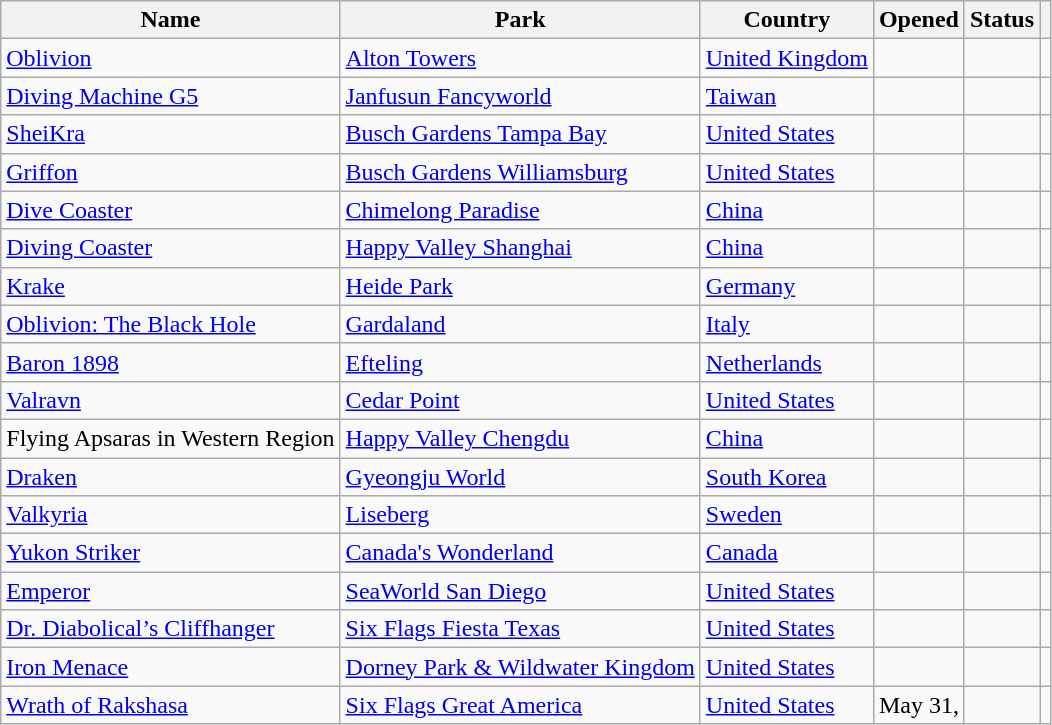<table class= "wikitable sortable col4right">
<tr>
<th>Name</th>
<th>Park</th>
<th>Country</th>
<th>Opened</th>
<th>Status</th>
<th class="unsortable"></th>
</tr>
<tr>
<td><a href='#'>Oblivion</a></td>
<td><a href='#'>Alton Towers</a></td>
<td> <a href='#'>United Kingdom</a></td>
<td></td>
<td></td>
<td></td>
</tr>
<tr>
<td><a href='#'>Diving Machine G5</a></td>
<td><a href='#'>Janfusun Fancyworld</a></td>
<td>  <a href='#'>Taiwan</a></td>
<td></td>
<td></td>
<td></td>
</tr>
<tr>
<td><a href='#'>SheiKra</a></td>
<td><a href='#'>Busch Gardens Tampa Bay</a></td>
<td>  <a href='#'>United States</a></td>
<td></td>
<td></td>
<td></td>
</tr>
<tr>
<td><a href='#'>Griffon</a></td>
<td><a href='#'>Busch Gardens Williamsburg</a></td>
<td>  <a href='#'>United States</a></td>
<td></td>
<td></td>
<td></td>
</tr>
<tr>
<td><a href='#'>Dive Coaster</a></td>
<td><a href='#'>Chimelong Paradise</a></td>
<td> <a href='#'>China</a></td>
<td></td>
<td></td>
<td></td>
</tr>
<tr>
<td><a href='#'>Diving Coaster</a></td>
<td><a href='#'>Happy Valley Shanghai</a></td>
<td> <a href='#'>China</a></td>
<td></td>
<td></td>
<td></td>
</tr>
<tr>
<td><a href='#'>Krake</a></td>
<td><a href='#'>Heide Park</a></td>
<td> <a href='#'>Germany</a></td>
<td></td>
<td></td>
<td></td>
</tr>
<tr>
<td><a href='#'>Oblivion: The Black Hole</a></td>
<td><a href='#'>Gardaland</a></td>
<td> <a href='#'>Italy</a></td>
<td></td>
<td></td>
<td></td>
</tr>
<tr>
<td><a href='#'>Baron 1898</a></td>
<td><a href='#'>Efteling</a></td>
<td> <a href='#'>Netherlands</a></td>
<td></td>
<td></td>
<td></td>
</tr>
<tr>
<td><a href='#'>Valravn</a></td>
<td><a href='#'>Cedar Point</a></td>
<td> <a href='#'>United States</a></td>
<td></td>
<td></td>
<td></td>
</tr>
<tr>
<td>Flying Apsaras in Western Region</td>
<td><a href='#'>Happy Valley Chengdu</a></td>
<td> <a href='#'>China</a></td>
<td></td>
<td></td>
<td></td>
</tr>
<tr>
<td><a href='#'>Draken</a></td>
<td><a href='#'>Gyeongju World</a></td>
<td> <a href='#'>South Korea</a></td>
<td></td>
<td></td>
<td></td>
</tr>
<tr>
<td><a href='#'>Valkyria</a></td>
<td><a href='#'>Liseberg</a></td>
<td> <a href='#'>Sweden</a></td>
<td></td>
<td></td>
<td></td>
</tr>
<tr>
<td><a href='#'>Yukon Striker</a></td>
<td><a href='#'>Canada's Wonderland</a></td>
<td> <a href='#'>Canada</a></td>
<td></td>
<td></td>
<td></td>
</tr>
<tr>
<td><a href='#'>Emperor</a></td>
<td><a href='#'>SeaWorld San Diego</a></td>
<td> <a href='#'>United States</a></td>
<td></td>
<td></td>
<td></td>
</tr>
<tr>
<td><a href='#'>Dr. Diabolical’s Cliffhanger</a></td>
<td><a href='#'>Six Flags Fiesta Texas</a></td>
<td> <a href='#'>United States</a></td>
<td></td>
<td></td>
<td></td>
</tr>
<tr>
<td><a href='#'>Iron Menace</a></td>
<td><a href='#'>Dorney Park & Wildwater Kingdom</a></td>
<td> <a href='#'>United States</a></td>
<td></td>
<td></td>
<td></td>
</tr>
<tr>
<td><a href='#'>Wrath of Rakshasa</a></td>
<td><a href='#'>Six Flags Great America</a></td>
<td> <a href='#'>United States</a></td>
<td>May 31, </td>
<td></td>
<td></td>
</tr>
</table>
